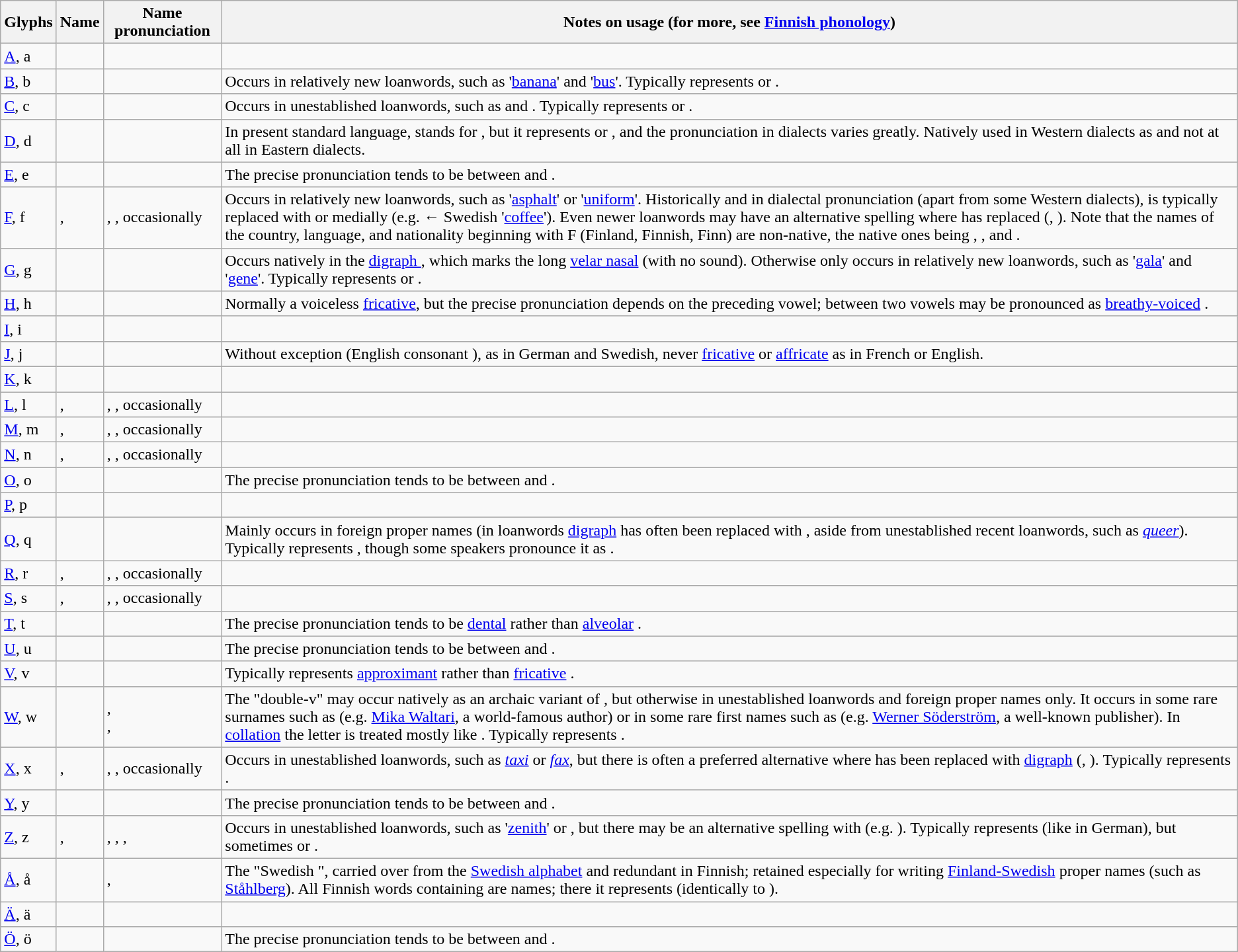<table class="wikitable">
<tr>
<th>Glyphs</th>
<th>Name</th>
<th>Name pronunciation</th>
<th>Notes on usage (for more, see <a href='#'>Finnish phonology</a>)</th>
</tr>
<tr>
<td><a href='#'>A</a>, a</td>
<td></td>
<td></td>
<td></td>
</tr>
<tr>
<td><a href='#'>B</a>, b</td>
<td></td>
<td></td>
<td>Occurs in relatively new loanwords, such as  '<a href='#'>banana</a>' and  '<a href='#'>bus</a>'. Typically represents  or .</td>
</tr>
<tr>
<td><a href='#'>C</a>, c</td>
<td></td>
<td></td>
<td>Occurs in unestablished loanwords, such as  and . Typically represents  or .</td>
</tr>
<tr>
<td><a href='#'>D</a>, d</td>
<td></td>
<td></td>
<td>In present standard language,  stands for , but it represents  or , and the pronunciation in dialects varies greatly. Natively used in Western dialects as  and not at all in Eastern dialects.</td>
</tr>
<tr>
<td><a href='#'>E</a>, e</td>
<td></td>
<td></td>
<td>The precise pronunciation tends to be between  and .</td>
</tr>
<tr>
<td><a href='#'>F</a>, f</td>
<td>, </td>
<td>, , occasionally <span></span></td>
<td>Occurs in relatively new loanwords, such as  '<a href='#'>asphalt</a>' or  '<a href='#'>uniform</a>'. Historically and in dialectal pronunciation (apart from some Western dialects),  is typically replaced with  or medially  (e.g.   ← Swedish  '<a href='#'>coffee</a>'). Even newer loanwords may have an alternative spelling where  has replaced  (, ). Note that the names of the country, language, and nationality beginning with F (Finland, Finnish, Finn) are non-native, the native ones being , , and .</td>
</tr>
<tr>
<td><a href='#'>G</a>, g</td>
<td></td>
<td></td>
<td>Occurs natively in the <a href='#'>digraph </a>, which marks the long <a href='#'>velar nasal</a>  (with no  sound). Otherwise  only occurs in relatively new loanwords, such as  '<a href='#'>gala</a>' and  '<a href='#'>gene</a>'. Typically represents  or  .</td>
</tr>
<tr>
<td><a href='#'>H</a>, h</td>
<td></td>
<td></td>
<td>Normally a voiceless <a href='#'>fricative</a>, but the precise pronunciation depends on the preceding vowel; between two vowels may be pronounced as <a href='#'>breathy-voiced</a> .</td>
</tr>
<tr>
<td><a href='#'>I</a>, i</td>
<td></td>
<td></td>
<td></td>
</tr>
<tr>
<td><a href='#'>J</a>, j</td>
<td></td>
<td></td>
<td>Without exception  (English consonant ), as in German and Swedish, never <a href='#'>fricative</a> or <a href='#'>affricate</a> as in French or English.</td>
</tr>
<tr>
<td><a href='#'>K</a>, k</td>
<td></td>
<td></td>
<td></td>
</tr>
<tr>
<td><a href='#'>L</a>, l</td>
<td>, </td>
<td>, , occasionally <span></span></td>
<td></td>
</tr>
<tr>
<td><a href='#'>M</a>, m</td>
<td>, </td>
<td>, , occasionally <span></span></td>
<td></td>
</tr>
<tr>
<td><a href='#'>N</a>, n</td>
<td>, </td>
<td>, , occasionally <span></span></td>
<td></td>
</tr>
<tr>
<td><a href='#'>O</a>, o</td>
<td></td>
<td></td>
<td>The precise pronunciation tends to be between  and .</td>
</tr>
<tr>
<td><a href='#'>P</a>, p</td>
<td></td>
<td></td>
<td></td>
</tr>
<tr>
<td><a href='#'>Q</a>, q</td>
<td></td>
<td></td>
<td>Mainly occurs in foreign proper names (in loanwords <a href='#'>digraph</a>  has often been replaced with , aside from unestablished recent loanwords, such as <em><a href='#'>queer</a></em>). Typically represents , though some speakers pronounce it as .</td>
</tr>
<tr>
<td><a href='#'>R</a>, r</td>
<td>, </td>
<td>, , occasionally <span></span></td>
<td></td>
</tr>
<tr>
<td><a href='#'>S</a>, s</td>
<td>, </td>
<td>, , occasionally <span></span></td>
<td></td>
</tr>
<tr>
<td><a href='#'>T</a>, t</td>
<td></td>
<td></td>
<td>The precise pronunciation tends to be <a href='#'>dental</a>  rather than <a href='#'>alveolar</a> .</td>
</tr>
<tr>
<td><a href='#'>U</a>, u</td>
<td></td>
<td></td>
<td>The precise pronunciation tends to be between  and .</td>
</tr>
<tr>
<td><a href='#'>V</a>, v</td>
<td></td>
<td></td>
<td>Typically represents <a href='#'>approximant</a>  rather than <a href='#'>fricative</a> .</td>
</tr>
<tr>
<td><a href='#'>W</a>, w</td>
<td><br></td>
<td>, <br>, <br></td>
<td>The "double-v" may occur natively as an archaic variant of , but otherwise in unestablished loanwords and foreign proper names only. It occurs in some rare surnames such as  (e.g. <a href='#'>Mika Waltari</a>, a world-famous author) or in some rare first names such as  (e.g. <a href='#'>Werner Söderström</a>, a well-known publisher). In <a href='#'>collation</a> the letter  is treated mostly like . Typically represents .</td>
</tr>
<tr>
<td><a href='#'>X</a>, x</td>
<td>, </td>
<td>, <span></span>, occasionally  <span></span></td>
<td>Occurs in unestablished loanwords, such as <em><a href='#'>taxi</a></em> or <em><a href='#'>fax</a></em>, but there is often a preferred alternative where  has been replaced with <a href='#'>digraph</a>  (, ). Typically represents .</td>
</tr>
<tr>
<td><a href='#'>Y</a>, y</td>
<td></td>
<td></td>
<td>The precise pronunciation tends to be between  and .</td>
</tr>
<tr>
<td><a href='#'>Z</a>, z</td>
<td>, </td>
<td>, , , </td>
<td>Occurs in unestablished loanwords, such as   '<a href='#'>zenith</a>' or , but there may be an alternative spelling with  (e.g. ). Typically represents  (like in German), but sometimes  or .</td>
</tr>
<tr>
<td><a href='#'>Å</a>, å</td>
<td></td>
<td>, <span></span></td>
<td>The "Swedish ", carried over from the <a href='#'>Swedish alphabet</a> and redundant in Finnish; retained especially for writing <a href='#'>Finland-Swedish</a> proper names (such as <a href='#'>Ståhlberg</a>). All Finnish words containing  are names; there it represents  (identically to ).</td>
</tr>
<tr>
<td><a href='#'>Ä</a>, ä</td>
<td></td>
<td></td>
<td></td>
</tr>
<tr>
<td><a href='#'>Ö</a>, ö</td>
<td></td>
<td></td>
<td>The precise pronunciation tends to be between  and .</td>
</tr>
</table>
